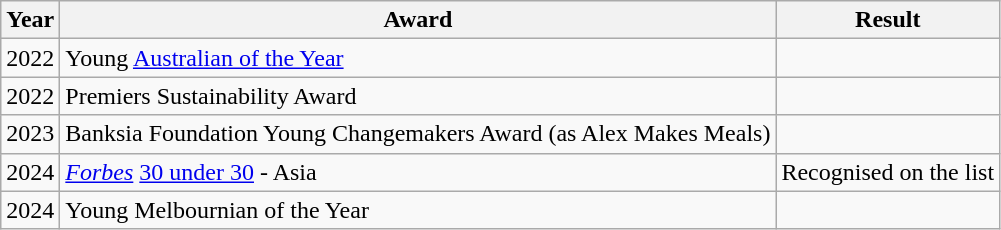<table class="wikitable">
<tr>
<th>Year</th>
<th>Award</th>
<th>Result</th>
</tr>
<tr>
<td>2022</td>
<td>Young <a href='#'>Australian of the Year</a></td>
<td></td>
</tr>
<tr>
<td>2022</td>
<td>Premiers Sustainability Award</td>
<td></td>
</tr>
<tr>
<td>2023</td>
<td>Banksia Foundation Young Changemakers Award (as Alex Makes Meals)</td>
<td></td>
</tr>
<tr>
<td>2024</td>
<td><em><a href='#'>Forbes</a></em> <a href='#'>30 under 30</a> - Asia</td>
<td>Recognised on the list</td>
</tr>
<tr>
<td>2024</td>
<td>Young Melbournian of the Year</td>
<td></td>
</tr>
</table>
